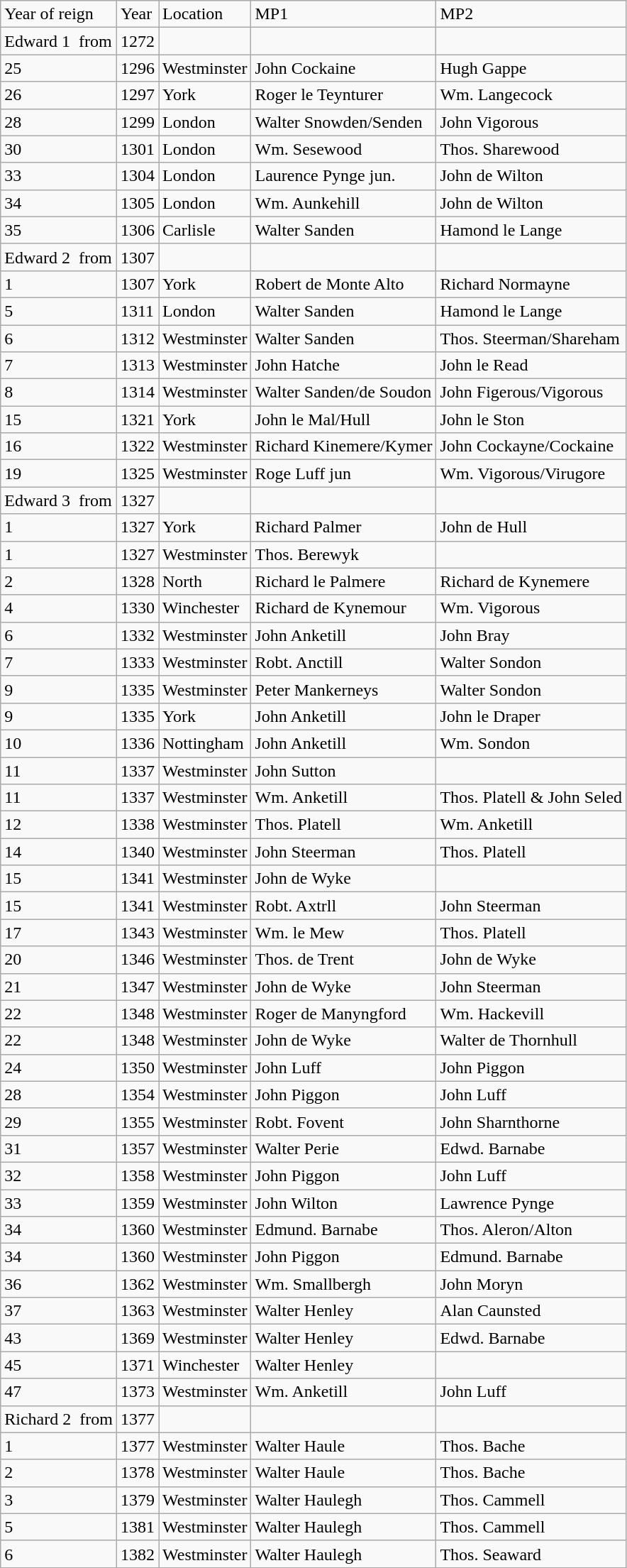<table class="wikitable">
<tr>
<td>Year of reign</td>
<td>Year</td>
<td>Location</td>
<td>MP1</td>
<td>MP2</td>
</tr>
<tr>
<td>Edward 1  from</td>
<td>1272</td>
<td></td>
<td></td>
<td></td>
</tr>
<tr>
<td>25</td>
<td>1296</td>
<td>Westminster</td>
<td>John Cockaine</td>
<td>Hugh Gappe</td>
</tr>
<tr>
<td>26</td>
<td>1297</td>
<td>York</td>
<td>Roger le Teynturer</td>
<td>Wm. Langecock</td>
</tr>
<tr>
<td>28</td>
<td>1299</td>
<td>London</td>
<td>Walter Snowden/Senden</td>
<td>John Vigorous</td>
</tr>
<tr>
<td>30</td>
<td>1301</td>
<td>London</td>
<td>Wm. Sesewood</td>
<td>Thos. Sharewood</td>
</tr>
<tr>
<td>33</td>
<td>1304</td>
<td>London</td>
<td>Laurence Pynge jun.</td>
<td>John de Wilton</td>
</tr>
<tr>
<td>34</td>
<td>1305</td>
<td>London</td>
<td>Wm. Aunkehill</td>
<td>John de Wilton</td>
</tr>
<tr>
<td>35</td>
<td>1306</td>
<td>Carlisle</td>
<td>Walter Sanden</td>
<td>Hamond le Lange</td>
</tr>
<tr>
<td>Edward 2  from</td>
<td>1307</td>
<td></td>
<td></td>
<td></td>
</tr>
<tr>
<td>1</td>
<td>1307</td>
<td>York</td>
<td>Robert de Monte Alto</td>
<td>Richard Normayne</td>
</tr>
<tr>
<td>5</td>
<td>1311</td>
<td>London</td>
<td>Walter Sanden</td>
<td>Hamond le Lange</td>
</tr>
<tr>
<td>6</td>
<td>1312</td>
<td>Westminster</td>
<td>Walter Sanden</td>
<td>Thos. Steerman/Shareham</td>
</tr>
<tr>
<td>7</td>
<td>1313</td>
<td>Westminster</td>
<td>John Hatche</td>
<td>John le Read</td>
</tr>
<tr>
<td>8</td>
<td>1314</td>
<td>Westminster</td>
<td>Walter Sanden/de Soudon</td>
<td>John Figerous/Vigorous</td>
</tr>
<tr>
<td>15</td>
<td>1321</td>
<td>York</td>
<td>John le Mal/Hull</td>
<td>John le Ston</td>
</tr>
<tr>
<td>16</td>
<td>1322</td>
<td>Westminster</td>
<td>Richard Kinemere/Kymer</td>
<td>John Cockayne/Cockaine</td>
</tr>
<tr>
<td>19</td>
<td>1325</td>
<td>Westminster</td>
<td>Roge Luff jun</td>
<td>Wm. Vigorous/Virugore</td>
</tr>
<tr>
<td>Edward 3  from</td>
<td>1327</td>
<td></td>
<td></td>
<td></td>
</tr>
<tr>
<td>1</td>
<td>1327</td>
<td>York</td>
<td>Richard Palmer</td>
<td>John de Hull</td>
</tr>
<tr>
<td>1</td>
<td>1327</td>
<td>Westminster</td>
<td>Thos. Berewyk</td>
<td></td>
</tr>
<tr>
<td>2</td>
<td>1328</td>
<td>North</td>
<td>Richard le Palmere</td>
<td>Richard de Kynemere</td>
</tr>
<tr>
<td>4</td>
<td>1330</td>
<td>Winchester</td>
<td>Richard de Kynemour</td>
<td>Wm. Vigorous</td>
</tr>
<tr>
<td>6</td>
<td>1332</td>
<td>Westminster</td>
<td>John Anketill</td>
<td>John Bray</td>
</tr>
<tr>
<td>7</td>
<td>1333</td>
<td>Westminster</td>
<td>Robt. Anctill</td>
<td>Walter Sondon</td>
</tr>
<tr>
<td>9</td>
<td>1335</td>
<td>Westminster</td>
<td>Peter Mankerneys</td>
<td>Walter Sondon</td>
</tr>
<tr>
<td>9</td>
<td>1335</td>
<td>York</td>
<td>John Anketill</td>
<td>John le Draper</td>
</tr>
<tr>
<td>10</td>
<td>1336</td>
<td>Nottingham</td>
<td>John Anketill</td>
<td>Wm. Sondon</td>
</tr>
<tr>
<td>11</td>
<td>1337</td>
<td>Westminster</td>
<td>John Sutton</td>
<td></td>
</tr>
<tr>
<td>11</td>
<td>1337</td>
<td>Westminster</td>
<td>Wm. Anketill</td>
<td>Thos. Platell & John Seled</td>
</tr>
<tr>
<td>12</td>
<td>1338</td>
<td>Westminster</td>
<td>Thos. Platell</td>
<td>Wm. Anketill</td>
</tr>
<tr>
<td>14</td>
<td>1340</td>
<td>Westminster</td>
<td>John Steerman</td>
<td>Thos. Platell</td>
</tr>
<tr>
<td>15</td>
<td>1341</td>
<td>Westminster</td>
<td>John de Wyke</td>
<td></td>
</tr>
<tr>
<td>15</td>
<td>1341</td>
<td>Westminster</td>
<td>Robt. Axtrll</td>
<td>John Steerman</td>
</tr>
<tr>
<td>17</td>
<td>1343</td>
<td>Westminster</td>
<td>Wm. le Mew</td>
<td>Thos. Platell</td>
</tr>
<tr>
<td>20</td>
<td>1346</td>
<td>Westminster</td>
<td>Thos. de Trent</td>
<td>John de Wyke</td>
</tr>
<tr>
<td>21</td>
<td>1347</td>
<td>Westminster</td>
<td>John de Wyke</td>
<td>John Steerman</td>
</tr>
<tr>
<td>22</td>
<td>1348</td>
<td>Westminster</td>
<td>Roger de Manyngford</td>
<td>Wm. Hackevill</td>
</tr>
<tr>
<td>22</td>
<td>1348</td>
<td>Westminster</td>
<td>John de Wyke</td>
<td>Walter de Thornhull</td>
</tr>
<tr>
<td>24</td>
<td>1350</td>
<td>Westminster</td>
<td>John Luff</td>
<td>John Piggon</td>
</tr>
<tr>
<td>28</td>
<td>1354</td>
<td>Westminster</td>
<td>John Piggon</td>
<td>John Luff</td>
</tr>
<tr>
<td>29</td>
<td>1355</td>
<td>Westminster</td>
<td>Robt. Fovent</td>
<td>John Sharnthorne</td>
</tr>
<tr>
<td>31</td>
<td>1357</td>
<td>Westminster</td>
<td>Walter Perie</td>
<td>Edwd. Barnabe</td>
</tr>
<tr>
<td>32</td>
<td>1358</td>
<td>Westminster</td>
<td>John Piggon</td>
<td>John Luff</td>
</tr>
<tr>
<td>33</td>
<td>1359</td>
<td>Westminster</td>
<td>John Wilton</td>
<td>Lawrence Pynge</td>
</tr>
<tr>
<td>34</td>
<td>1360</td>
<td>Westminster</td>
<td>Edmund. Barnabe</td>
<td>Thos. Aleron/Alton</td>
</tr>
<tr>
<td>34</td>
<td>1360</td>
<td>Westminster</td>
<td>John Piggon</td>
<td>Edmund. Barnabe</td>
</tr>
<tr>
<td>36</td>
<td>1362</td>
<td>Westminster</td>
<td>Wm. Smallbergh</td>
<td>John Moryn</td>
</tr>
<tr>
<td>37</td>
<td>1363</td>
<td>Westminster</td>
<td>Walter Henley</td>
<td>Alan Caunsted</td>
</tr>
<tr>
<td>43</td>
<td>1369</td>
<td>Westminster</td>
<td>Walter Henley</td>
<td>Edwd. Barnabe</td>
</tr>
<tr>
<td>45</td>
<td>1371</td>
<td>Winchester</td>
<td>Walter Henley</td>
<td></td>
</tr>
<tr>
<td>47</td>
<td>1373</td>
<td>Westminster</td>
<td>Wm. Anketill</td>
<td>John Luff</td>
</tr>
<tr>
<td>Richard 2  from</td>
<td>1377</td>
<td></td>
<td></td>
<td></td>
</tr>
<tr>
<td>1</td>
<td>1377</td>
<td>Westminster</td>
<td>Walter Haule</td>
<td>Thos. Bache</td>
</tr>
<tr>
<td>2</td>
<td>1378</td>
<td>Westminster</td>
<td>Walter Haule</td>
<td>Thos. Bache</td>
</tr>
<tr>
<td>3</td>
<td>1379</td>
<td>Westminster</td>
<td>Walter Haulegh</td>
<td>Thos. Cammell</td>
</tr>
<tr>
<td>5</td>
<td>1381</td>
<td>Westminster</td>
<td>Walter Haulegh</td>
<td>Thos. Cammell</td>
</tr>
<tr>
<td>6</td>
<td>1382</td>
<td>Westminster</td>
<td>Walter Haulegh</td>
<td>Thos. Seaward</td>
</tr>
</table>
